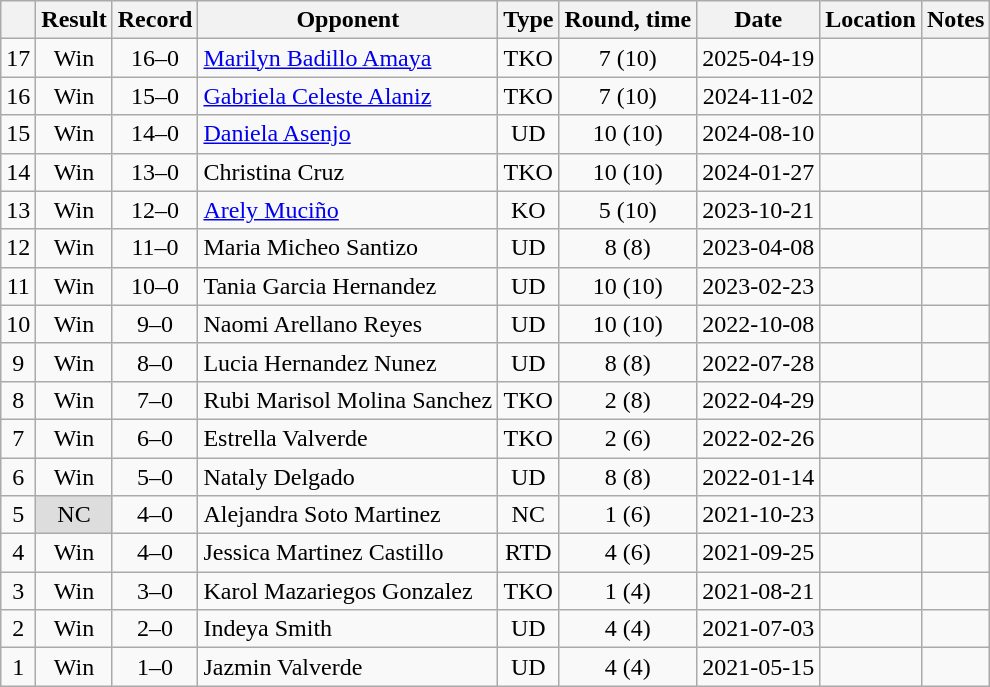<table class=wikitable style=text-align:center>
<tr>
<th></th>
<th>Result</th>
<th>Record</th>
<th>Opponent</th>
<th>Type</th>
<th>Round, time</th>
<th>Date</th>
<th>Location</th>
<th>Notes</th>
</tr>
<tr>
<td>17</td>
<td>Win</td>
<td>16–0 </td>
<td align=left><a href='#'>Marilyn Badillo Amaya</a></td>
<td>TKO</td>
<td>7 (10)</td>
<td>2025-04-19</td>
<td align=left></td>
<td align=left></td>
</tr>
<tr>
<td>16</td>
<td>Win</td>
<td>15–0 </td>
<td align=left><a href='#'>Gabriela Celeste Alaniz</a></td>
<td>TKO</td>
<td>7 (10)</td>
<td>2024-11-02</td>
<td align=left></td>
<td align=left></td>
</tr>
<tr>
<td>15</td>
<td>Win</td>
<td>14–0 </td>
<td align=left><a href='#'>Daniela Asenjo</a></td>
<td>UD</td>
<td>10 (10)</td>
<td>2024-08-10</td>
<td align=left></td>
<td align=left></td>
</tr>
<tr>
<td>14</td>
<td>Win</td>
<td>13–0 </td>
<td align=left>Christina Cruz</td>
<td>TKO</td>
<td>10 (10)</td>
<td>2024-01-27</td>
<td align=left></td>
<td align=left></td>
</tr>
<tr>
<td>13</td>
<td>Win</td>
<td>12–0 </td>
<td align=left><a href='#'>Arely Muciño</a></td>
<td>KO</td>
<td>5 (10)</td>
<td>2023-10-21</td>
<td align=left></td>
<td align=left></td>
</tr>
<tr>
<td>12</td>
<td>Win</td>
<td>11–0 </td>
<td align=left>Maria Micheo Santizo</td>
<td>UD</td>
<td>8 (8)</td>
<td>2023-04-08</td>
<td align=left></td>
<td align=left></td>
</tr>
<tr>
<td>11</td>
<td>Win</td>
<td>10–0 </td>
<td align=left>Tania Garcia Hernandez</td>
<td>UD</td>
<td>10 (10)</td>
<td>2023-02-23</td>
<td align=left></td>
<td align=left></td>
</tr>
<tr>
<td>10</td>
<td>Win</td>
<td>9–0 </td>
<td align=left>Naomi Arellano Reyes</td>
<td>UD</td>
<td>10 (10)</td>
<td>2022-10-08</td>
<td align=left></td>
<td align=left></td>
</tr>
<tr>
<td>9</td>
<td>Win</td>
<td>8–0 </td>
<td align=left>Lucia Hernandez Nunez</td>
<td>UD</td>
<td>8 (8)</td>
<td>2022-07-28</td>
<td align=left></td>
<td align=left></td>
</tr>
<tr>
<td>8</td>
<td>Win</td>
<td>7–0 </td>
<td align=left>Rubi Marisol Molina Sanchez</td>
<td>TKO</td>
<td>2 (8)</td>
<td>2022-04-29</td>
<td align=left></td>
<td align=left></td>
</tr>
<tr>
<td>7</td>
<td>Win</td>
<td>6–0 </td>
<td align=left>Estrella Valverde</td>
<td>TKO</td>
<td>2 (6)</td>
<td>2022-02-26</td>
<td align=left></td>
<td align=left></td>
</tr>
<tr>
<td>6</td>
<td>Win</td>
<td>5–0 </td>
<td align=left>Nataly Delgado</td>
<td>UD</td>
<td>8 (8)</td>
<td>2022-01-14</td>
<td align=left></td>
<td align=left></td>
</tr>
<tr>
<td>5</td>
<td style=background:#DDD>NC</td>
<td>4–0 </td>
<td align=left>Alejandra Soto Martinez</td>
<td>NC</td>
<td>1 (6)</td>
<td>2021-10-23</td>
<td align=left></td>
<td align=left></td>
</tr>
<tr>
<td>4</td>
<td>Win</td>
<td>4–0</td>
<td align=left>Jessica Martinez Castillo</td>
<td>RTD</td>
<td>4 (6)</td>
<td>2021-09-25</td>
<td align=left></td>
<td align=left></td>
</tr>
<tr>
<td>3</td>
<td>Win</td>
<td>3–0</td>
<td align=left>Karol Mazariegos Gonzalez</td>
<td>TKO</td>
<td>1 (4)</td>
<td>2021-08-21</td>
<td align=left></td>
<td align=left></td>
</tr>
<tr>
<td>2</td>
<td>Win</td>
<td>2–0</td>
<td align=left>Indeya Smith</td>
<td>UD</td>
<td>4 (4)</td>
<td>2021-07-03</td>
<td align=left></td>
<td align=left></td>
</tr>
<tr>
<td>1</td>
<td>Win</td>
<td>1–0</td>
<td align=left>Jazmin Valverde</td>
<td>UD</td>
<td>4 (4)</td>
<td>2021-05-15</td>
<td align=left></td>
<td align=left></td>
</tr>
</table>
